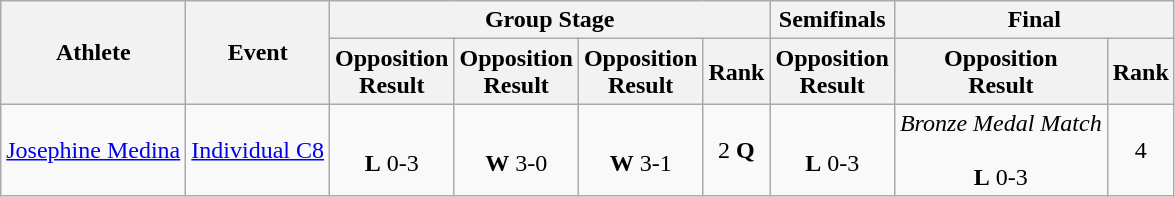<table class=wikitable>
<tr>
<th rowspan="2">Athlete</th>
<th rowspan="2">Event</th>
<th colspan="4">Group Stage</th>
<th>Semifinals</th>
<th colspan="2">Final</th>
</tr>
<tr>
<th>Opposition<br>Result</th>
<th>Opposition<br>Result</th>
<th>Opposition<br>Result</th>
<th>Rank</th>
<th>Opposition<br>Result</th>
<th>Opposition<br>Result</th>
<th>Rank</th>
</tr>
<tr align=center>
<td align=left><a href='#'>Josephine Medina</a></td>
<td align=left><a href='#'>Individual C8</a></td>
<td> <br> <strong>L</strong> 0-3</td>
<td> <br> <strong>W</strong> 3-0</td>
<td> <br> <strong>W</strong> 3-1</td>
<td>2 <strong>Q</strong></td>
<td> <br> <strong>L</strong> 0-3</td>
<td><em>Bronze Medal Match</em><br> <br> <strong>L</strong> 0-3</td>
<td>4</td>
</tr>
</table>
